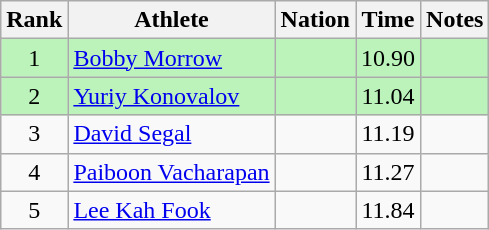<table class="wikitable sortable" style="text-align:center">
<tr>
<th>Rank</th>
<th>Athlete</th>
<th>Nation</th>
<th>Time</th>
<th>Notes</th>
</tr>
<tr bgcolor=bbf3bb>
<td>1</td>
<td align=left><a href='#'>Bobby Morrow</a></td>
<td align=left></td>
<td>10.90</td>
<td></td>
</tr>
<tr bgcolor=bbf3bb>
<td>2</td>
<td align=left><a href='#'>Yuriy Konovalov</a></td>
<td align=left></td>
<td>11.04</td>
<td></td>
</tr>
<tr>
<td>3</td>
<td align=left><a href='#'>David Segal</a></td>
<td align=left></td>
<td>11.19</td>
<td></td>
</tr>
<tr>
<td>4</td>
<td align=left><a href='#'>Paiboon Vacharapan</a></td>
<td align=left></td>
<td>11.27</td>
<td></td>
</tr>
<tr>
<td>5</td>
<td align=left><a href='#'>Lee Kah Fook</a></td>
<td align=left></td>
<td>11.84</td>
<td></td>
</tr>
</table>
